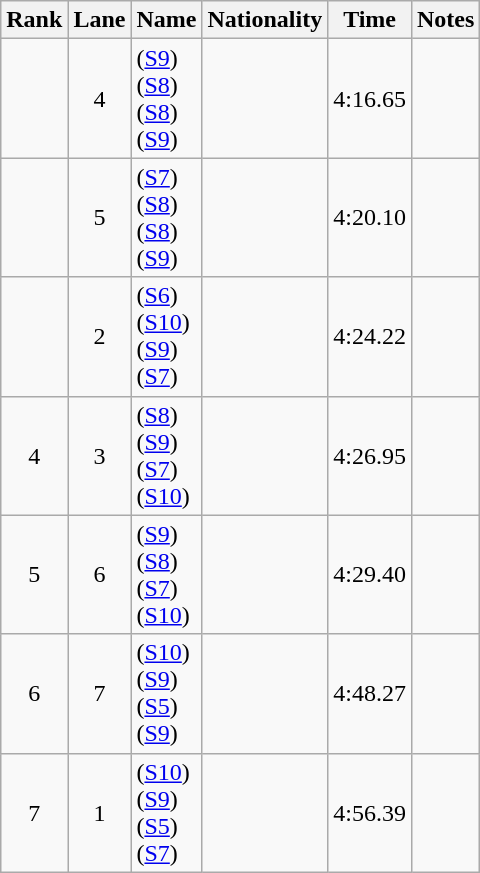<table class="wikitable sortable" style="text-align:center">
<tr>
<th>Rank</th>
<th>Lane</th>
<th>Name</th>
<th>Nationality</th>
<th>Time</th>
<th>Notes</th>
</tr>
<tr>
<td></td>
<td>4</td>
<td align=left> (<a href='#'>S9</a>)<br> (<a href='#'>S8</a>)<br> (<a href='#'>S8</a>)<br> (<a href='#'>S9</a>)</td>
<td align=left></td>
<td>4:16.65</td>
<td><strong></strong></td>
</tr>
<tr>
<td></td>
<td>5</td>
<td align=left> (<a href='#'>S7</a>)<br> (<a href='#'>S8</a>)<br> (<a href='#'>S8</a>)<br> (<a href='#'>S9</a>)</td>
<td align=left></td>
<td>4:20.10</td>
<td></td>
</tr>
<tr>
<td></td>
<td>2</td>
<td align=left> (<a href='#'>S6</a>)<br> (<a href='#'>S10</a>)<br> (<a href='#'>S9</a>)<br> (<a href='#'>S7</a>)</td>
<td align=left></td>
<td>4:24.22</td>
<td></td>
</tr>
<tr>
<td>4</td>
<td>3</td>
<td align=left> (<a href='#'>S8</a>)<br> (<a href='#'>S9</a>)<br> (<a href='#'>S7</a>)<br> (<a href='#'>S10</a>)</td>
<td align=left></td>
<td>4:26.95</td>
<td></td>
</tr>
<tr>
<td>5</td>
<td>6</td>
<td align=left> (<a href='#'>S9</a>)<br> (<a href='#'>S8</a>)<br> (<a href='#'>S7</a>)<br> (<a href='#'>S10</a>)</td>
<td align=left></td>
<td>4:29.40</td>
<td></td>
</tr>
<tr>
<td>6</td>
<td>7</td>
<td align=left> (<a href='#'>S10</a>)<br> (<a href='#'>S9</a>)<br> (<a href='#'>S5</a>)<br> (<a href='#'>S9</a>)</td>
<td align=left></td>
<td>4:48.27</td>
<td></td>
</tr>
<tr>
<td>7</td>
<td>1</td>
<td align=left>  (<a href='#'>S10</a>)<br>  (<a href='#'>S9</a>)<br>  (<a href='#'>S5</a>)<br>   (<a href='#'>S7</a>)</td>
<td align=left></td>
<td>4:56.39</td>
<td></td>
</tr>
</table>
